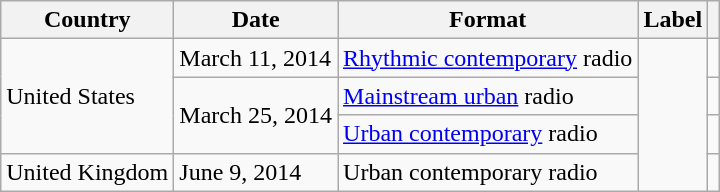<table class="wikitable">
<tr>
<th>Country</th>
<th>Date</th>
<th>Format</th>
<th>Label</th>
<th></th>
</tr>
<tr>
<td rowspan="3">United States</td>
<td>March 11, 2014</td>
<td><a href='#'>Rhythmic contemporary</a> radio</td>
<td rowspan="4"></td>
<td></td>
</tr>
<tr>
<td rowspan="2">March 25, 2014</td>
<td><a href='#'>Mainstream urban</a> radio</td>
<td></td>
</tr>
<tr>
<td><a href='#'>Urban contemporary</a> radio</td>
<td></td>
</tr>
<tr>
<td>United Kingdom</td>
<td>June 9, 2014</td>
<td>Urban contemporary radio</td>
<td></td>
</tr>
</table>
